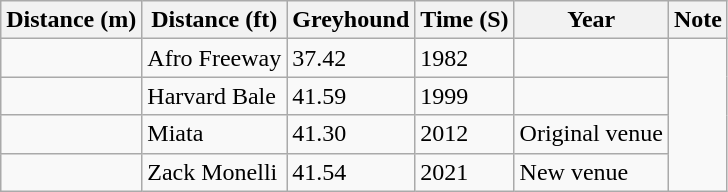<table class="wikitable">
<tr>
<th>Distance (m)</th>
<th>Distance (ft)</th>
<th>Greyhound</th>
<th>Time (S)</th>
<th>Year</th>
<th>Note</th>
</tr>
<tr>
<td></td>
<td>Afro Freeway</td>
<td>37.42</td>
<td>1982</td>
<td></td>
</tr>
<tr>
<td></td>
<td>Harvard Bale</td>
<td>41.59</td>
<td>1999</td>
<td></td>
</tr>
<tr>
<td></td>
<td>Miata</td>
<td>41.30</td>
<td>2012</td>
<td>Original venue</td>
</tr>
<tr>
<td></td>
<td>Zack Monelli</td>
<td>41.54</td>
<td>2021</td>
<td>New venue</td>
</tr>
</table>
